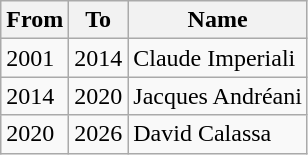<table class="wikitable">
<tr>
<th>From</th>
<th>To</th>
<th>Name</th>
</tr>
<tr>
<td>2001</td>
<td>2014</td>
<td>Claude Imperiali</td>
</tr>
<tr>
<td>2014</td>
<td>2020</td>
<td>Jacques Andréani</td>
</tr>
<tr>
<td>2020</td>
<td>2026</td>
<td>David Calassa</td>
</tr>
</table>
